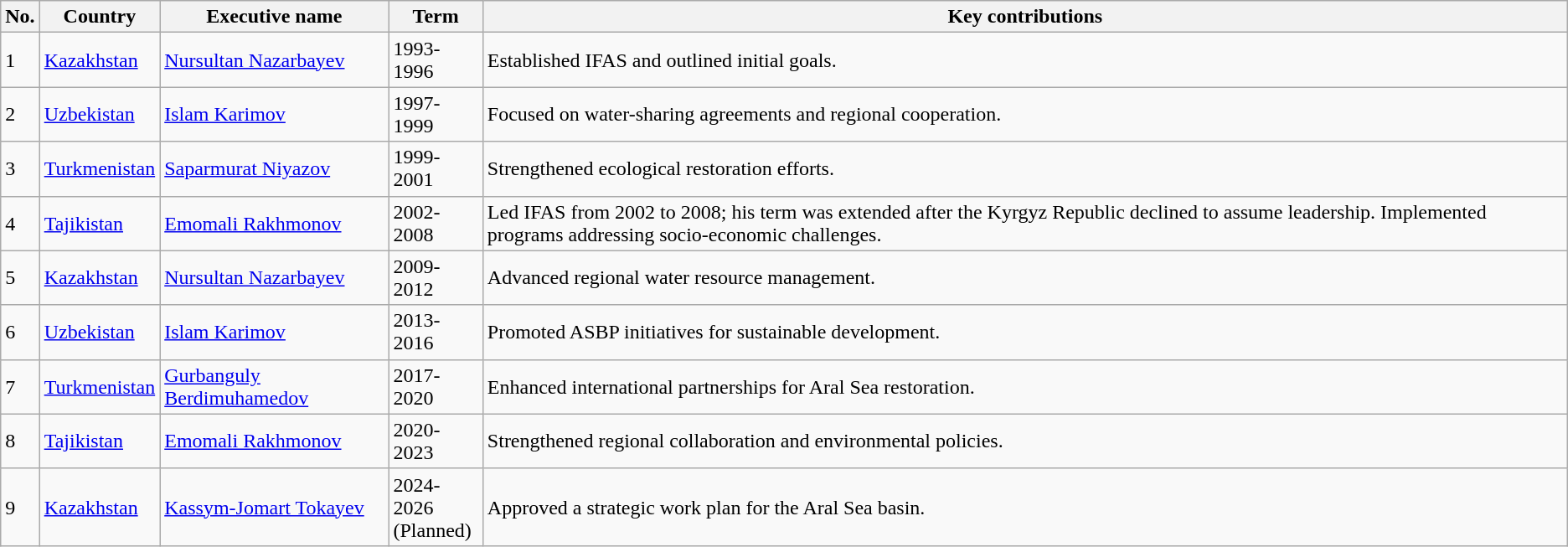<table class="wikitable">
<tr>
<th>No.</th>
<th>Country</th>
<th>Executive name</th>
<th>Term</th>
<th>Key contributions</th>
</tr>
<tr>
<td>1</td>
<td> <a href='#'>Kazakhstan</a></td>
<td><a href='#'>Nursultan Nazarbayev</a></td>
<td>1993-1996</td>
<td>Established IFAS and outlined initial goals.</td>
</tr>
<tr>
<td>2</td>
<td> <a href='#'>Uzbekistan</a></td>
<td><a href='#'>Islam Karimov</a></td>
<td>1997-1999</td>
<td>Focused on water-sharing agreements and regional cooperation.</td>
</tr>
<tr>
<td>3</td>
<td> <a href='#'>Turkmenistan</a></td>
<td><a href='#'>Saparmurat Niyazov</a></td>
<td>1999-2001</td>
<td>Strengthened ecological restoration efforts.</td>
</tr>
<tr>
<td>4</td>
<td> <a href='#'>Tajikistan</a></td>
<td><a href='#'>Emomali Rakhmonov</a></td>
<td>2002-2008</td>
<td>Led IFAS from 2002 to 2008; his term was extended after the Kyrgyz Republic declined to assume leadership. Implemented programs addressing socio-economic challenges.</td>
</tr>
<tr>
<td>5</td>
<td> <a href='#'>Kazakhstan</a></td>
<td><a href='#'>Nursultan Nazarbayev</a></td>
<td>2009-2012</td>
<td>Advanced regional water resource management.</td>
</tr>
<tr>
<td>6</td>
<td> <a href='#'>Uzbekistan</a></td>
<td><a href='#'>Islam Karimov</a></td>
<td>2013-2016</td>
<td>Promoted ASBP initiatives for sustainable development.</td>
</tr>
<tr>
<td>7</td>
<td> <a href='#'>Turkmenistan</a></td>
<td><a href='#'>Gurbanguly Berdimuhamedov</a></td>
<td>2017-2020</td>
<td>Enhanced international partnerships for Aral Sea restoration.</td>
</tr>
<tr>
<td>8</td>
<td> <a href='#'>Tajikistan</a></td>
<td><a href='#'>Emomali Rakhmonov</a></td>
<td>2020-2023</td>
<td>Strengthened regional collaboration and environmental policies.</td>
</tr>
<tr>
<td>9</td>
<td> <a href='#'>Kazakhstan</a></td>
<td><a href='#'>Kassym-Jomart Tokayev</a></td>
<td>2024-2026<br>(Planned)</td>
<td>Approved a strategic work plan for the Aral Sea basin.</td>
</tr>
</table>
